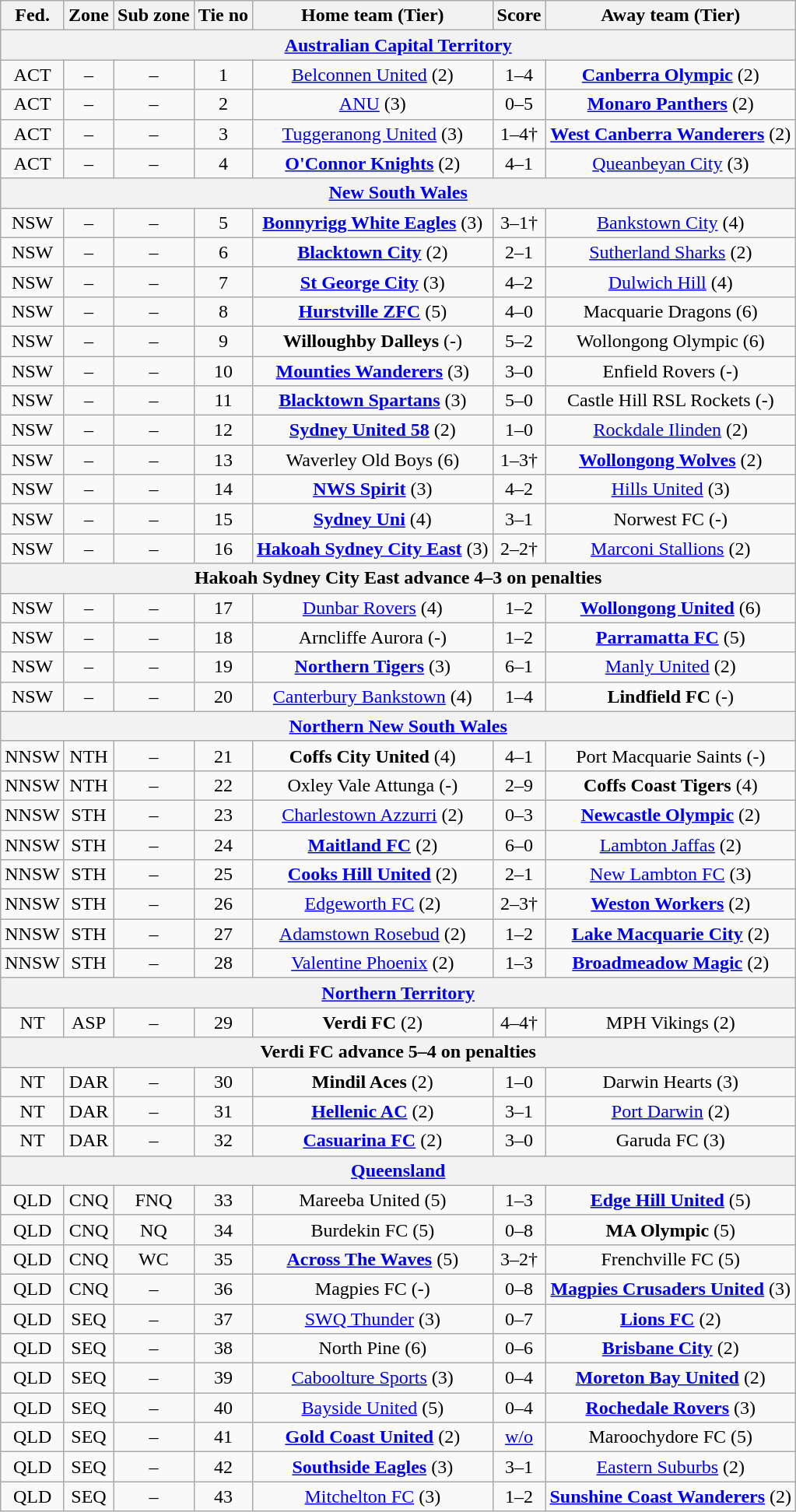<table class="wikitable" style="text-align:center">
<tr>
<th>Fed.</th>
<th>Zone</th>
<th>Sub zone</th>
<th>Tie no</th>
<th>Home team (Tier)</th>
<th>Score</th>
<th>Away team (Tier)</th>
</tr>
<tr>
<th colspan=7><a href='#'>Australian Capital Territory</a></th>
</tr>
<tr>
<td>ACT</td>
<td>–</td>
<td>–</td>
<td>1</td>
<td><a href='#'>Belconnen United</a> (2)</td>
<td>1–4</td>
<td><strong><a href='#'>Canberra Olympic</a></strong> (2)</td>
</tr>
<tr>
<td>ACT</td>
<td>–</td>
<td>–</td>
<td>2</td>
<td><a href='#'>ANU</a> (3)</td>
<td>0–5</td>
<td><strong><a href='#'>Monaro Panthers</a></strong> (2)</td>
</tr>
<tr>
<td>ACT</td>
<td>–</td>
<td>–</td>
<td>3</td>
<td><a href='#'>Tuggeranong United</a> (3)</td>
<td>1–4†</td>
<td><strong><a href='#'>West Canberra Wanderers</a></strong> (2)</td>
</tr>
<tr>
<td>ACT</td>
<td>–</td>
<td>–</td>
<td>4</td>
<td><strong><a href='#'>O'Connor Knights</a></strong> (2)</td>
<td>4–1</td>
<td><a href='#'>Queanbeyan City</a> (3)</td>
</tr>
<tr>
<th colspan=7><a href='#'>New South Wales</a></th>
</tr>
<tr>
<td>NSW</td>
<td>–</td>
<td>–</td>
<td>5</td>
<td><strong><a href='#'>Bonnyrigg White Eagles</a></strong> (3)</td>
<td>3–1†</td>
<td><a href='#'>Bankstown City</a> (4)</td>
</tr>
<tr>
<td>NSW</td>
<td>–</td>
<td>–</td>
<td>6</td>
<td><strong><a href='#'>Blacktown City</a></strong> (2)</td>
<td>2–1</td>
<td><a href='#'>Sutherland Sharks</a> (2)</td>
</tr>
<tr>
<td>NSW</td>
<td>–</td>
<td>–</td>
<td>7</td>
<td><strong><a href='#'>St George City</a></strong> (3)</td>
<td>4–2</td>
<td><a href='#'>Dulwich Hill</a> (4)</td>
</tr>
<tr>
<td>NSW</td>
<td>–</td>
<td>–</td>
<td>8</td>
<td><strong><a href='#'>Hurstville ZFC</a></strong> (5)</td>
<td>4–0</td>
<td>Macquarie Dragons (6)</td>
</tr>
<tr>
<td>NSW</td>
<td>–</td>
<td>–</td>
<td>9</td>
<td><strong>Willoughby Dalleys</strong> (-)</td>
<td>5–2</td>
<td>Wollongong Olympic (6)</td>
</tr>
<tr>
<td>NSW</td>
<td>–</td>
<td>–</td>
<td>10</td>
<td><strong><a href='#'>Mounties Wanderers</a></strong> (3)</td>
<td>3–0</td>
<td>Enfield Rovers (-)</td>
</tr>
<tr>
<td>NSW</td>
<td>–</td>
<td>–</td>
<td>11</td>
<td><strong><a href='#'>Blacktown Spartans</a></strong> (3)</td>
<td>5–0</td>
<td>Castle Hill RSL Rockets (-)</td>
</tr>
<tr>
<td>NSW</td>
<td>–</td>
<td>–</td>
<td>12</td>
<td><strong><a href='#'>Sydney United 58</a></strong> (2)</td>
<td>1–0</td>
<td><a href='#'>Rockdale Ilinden</a> (2)</td>
</tr>
<tr>
<td>NSW</td>
<td>–</td>
<td>–</td>
<td>13</td>
<td>Waverley Old Boys (6)</td>
<td>1–3†</td>
<td><strong><a href='#'>Wollongong Wolves</a></strong> (2)</td>
</tr>
<tr>
<td>NSW</td>
<td>–</td>
<td>–</td>
<td>14</td>
<td><strong><a href='#'>NWS Spirit</a></strong> (3)</td>
<td>4–2</td>
<td><a href='#'>Hills United</a> (3)</td>
</tr>
<tr>
<td>NSW</td>
<td>–</td>
<td>–</td>
<td>15</td>
<td><strong><a href='#'>Sydney Uni</a></strong> (4)</td>
<td>3–1</td>
<td>Norwest FC (-)</td>
</tr>
<tr>
<td>NSW</td>
<td>–</td>
<td>–</td>
<td>16</td>
<td><strong><a href='#'>Hakoah Sydney City East</a></strong> (3)</td>
<td>2–2†</td>
<td><a href='#'>Marconi Stallions</a> (2)</td>
</tr>
<tr>
<th colspan=7>Hakoah Sydney City East advance 4–3 on penalties</th>
</tr>
<tr>
<td>NSW</td>
<td>–</td>
<td>–</td>
<td>17</td>
<td><a href='#'>Dunbar Rovers</a> (4)</td>
<td>1–2</td>
<td><strong><a href='#'>Wollongong United</a></strong> (6)</td>
</tr>
<tr>
<td>NSW</td>
<td>–</td>
<td>–</td>
<td>18</td>
<td>Arncliffe Aurora (-)</td>
<td>1–2</td>
<td><strong><a href='#'>Parramatta FC</a></strong> (5)</td>
</tr>
<tr>
<td>NSW</td>
<td>–</td>
<td>–</td>
<td>19</td>
<td><strong><a href='#'>Northern Tigers</a> </strong> (3)</td>
<td>6–1</td>
<td><a href='#'>Manly United</a> (2)</td>
</tr>
<tr>
<td>NSW</td>
<td>–</td>
<td>–</td>
<td>20</td>
<td><a href='#'>Canterbury Bankstown</a> (4)</td>
<td>1–4</td>
<td><strong>Lindfield FC</strong> (-)</td>
</tr>
<tr>
<th colspan=7><a href='#'>Northern New South Wales</a></th>
</tr>
<tr>
<td>NNSW</td>
<td>NTH</td>
<td>–</td>
<td>21</td>
<td><strong>Coffs City United</strong> (4)</td>
<td>4–1</td>
<td>Port Macquarie Saints (-)</td>
</tr>
<tr>
<td>NNSW</td>
<td>NTH</td>
<td>–</td>
<td>22</td>
<td>Oxley Vale Attunga (-)</td>
<td>2–9</td>
<td><strong>Coffs Coast Tigers</strong> (4)</td>
</tr>
<tr>
<td>NNSW</td>
<td>STH</td>
<td>–</td>
<td>23</td>
<td><a href='#'>Charlestown Azzurri</a> (2)</td>
<td>0–3</td>
<td><strong><a href='#'>Newcastle Olympic</a></strong> (2)</td>
</tr>
<tr>
<td>NNSW</td>
<td>STH</td>
<td>–</td>
<td>24</td>
<td><strong><a href='#'>Maitland FC</a></strong> (2)</td>
<td>6–0</td>
<td><a href='#'>Lambton Jaffas</a> (2)</td>
</tr>
<tr>
<td>NNSW</td>
<td>STH</td>
<td>–</td>
<td>25</td>
<td><strong><a href='#'>Cooks Hill United</a></strong> (2)</td>
<td>2–1</td>
<td><a href='#'>New Lambton FC</a> (3)</td>
</tr>
<tr>
<td>NNSW</td>
<td>STH</td>
<td>–</td>
<td>26</td>
<td><a href='#'>Edgeworth FC</a> (2)</td>
<td>2–3†</td>
<td><strong><a href='#'>Weston Workers</a></strong> (2)</td>
</tr>
<tr>
<td>NNSW</td>
<td>STH</td>
<td>–</td>
<td>27</td>
<td><a href='#'>Adamstown Rosebud</a> (2)</td>
<td>1–2</td>
<td><strong><a href='#'>Lake Macquarie City</a></strong> (2)</td>
</tr>
<tr>
<td>NNSW</td>
<td>STH</td>
<td>–</td>
<td>28</td>
<td><a href='#'>Valentine Phoenix</a> (2)</td>
<td>1–3</td>
<td><strong><a href='#'>Broadmeadow Magic</a></strong> (2)</td>
</tr>
<tr>
<th colspan=7><a href='#'>Northern Territory</a></th>
</tr>
<tr>
<td>NT</td>
<td>ASP</td>
<td>–</td>
<td>29</td>
<td><strong>Verdi FC</strong> (2)</td>
<td>4–4†</td>
<td>MPH Vikings (2)</td>
</tr>
<tr>
<th colspan=7>Verdi FC advance 5–4 on penalties</th>
</tr>
<tr>
<td>NT</td>
<td>DAR</td>
<td>–</td>
<td>30</td>
<td><strong>Mindil Aces</strong> (2)</td>
<td>1–0</td>
<td>Darwin Hearts (3)</td>
</tr>
<tr>
<td>NT</td>
<td>DAR</td>
<td>–</td>
<td>31</td>
<td><strong><a href='#'>Hellenic AC</a></strong> (2)</td>
<td>3–1</td>
<td><a href='#'>Port Darwin</a> (2)</td>
</tr>
<tr>
<td>NT</td>
<td>DAR</td>
<td>–</td>
<td>32</td>
<td><strong><a href='#'>Casuarina FC</a></strong> (2)</td>
<td>3–0</td>
<td>Garuda FC (3)</td>
</tr>
<tr>
<th colspan=7><a href='#'>Queensland</a></th>
</tr>
<tr>
<td>QLD</td>
<td>CNQ</td>
<td>FNQ</td>
<td>33</td>
<td>Mareeba United (5)</td>
<td>1–3</td>
<td><strong><a href='#'>Edge Hill United</a></strong> (5)</td>
</tr>
<tr>
<td>QLD</td>
<td>CNQ</td>
<td>NQ</td>
<td>34</td>
<td>Burdekin FC (5)</td>
<td>0–8</td>
<td><strong>MA Olympic</strong> (5)</td>
</tr>
<tr>
<td>QLD</td>
<td>CNQ</td>
<td>WC</td>
<td>35</td>
<td><strong><a href='#'>Across The Waves</a></strong> (5)</td>
<td>3–2†</td>
<td>Frenchville FC (5)</td>
</tr>
<tr>
<td>QLD</td>
<td>CNQ</td>
<td>–</td>
<td>36</td>
<td>Magpies FC (-)</td>
<td>0–8</td>
<td><strong><a href='#'>Magpies Crusaders United</a></strong> (3)</td>
</tr>
<tr>
<td>QLD</td>
<td>SEQ</td>
<td>–</td>
<td>37</td>
<td><a href='#'>SWQ Thunder</a> (3)</td>
<td>0–7</td>
<td><strong><a href='#'>Lions FC</a></strong> (2)</td>
</tr>
<tr>
<td>QLD</td>
<td>SEQ</td>
<td>–</td>
<td>38</td>
<td>North Pine (6)</td>
<td>0–6</td>
<td><strong><a href='#'>Brisbane City</a></strong> (2)</td>
</tr>
<tr>
<td>QLD</td>
<td>SEQ</td>
<td>–</td>
<td>39</td>
<td><a href='#'>Caboolture Sports</a> (3)</td>
<td>0–4</td>
<td><strong><a href='#'>Moreton Bay United</a></strong> (2)</td>
</tr>
<tr>
<td>QLD</td>
<td>SEQ</td>
<td>–</td>
<td>40</td>
<td><a href='#'>Bayside United</a> (5)</td>
<td>0–4</td>
<td><strong><a href='#'>Rochedale Rovers</a></strong> (3)</td>
</tr>
<tr>
<td>QLD</td>
<td>SEQ</td>
<td>–</td>
<td>41</td>
<td><strong><a href='#'>Gold Coast United</a></strong> (2)</td>
<td><a href='#'>w/o</a></td>
<td>Maroochydore FC (5)</td>
</tr>
<tr>
<td>QLD</td>
<td>SEQ</td>
<td>–</td>
<td>42</td>
<td><strong><a href='#'>Southside Eagles</a></strong> (3)</td>
<td>3–1</td>
<td><a href='#'>Eastern Suburbs</a> (2)</td>
</tr>
<tr>
<td>QLD</td>
<td>SEQ</td>
<td>–</td>
<td>43</td>
<td><a href='#'>Mitchelton FC</a> (3)</td>
<td>1–2</td>
<td><strong><a href='#'>Sunshine Coast Wanderers</a></strong> (2)</td>
</tr>
</table>
